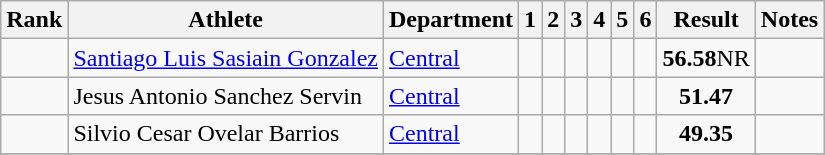<table class="sortable wikitable" style="text-align:center">
<tr>
<th>Rank</th>
<th>Athlete</th>
<th>Department</th>
<th>1</th>
<th>2</th>
<th>3</th>
<th>4</th>
<th>5</th>
<th>6</th>
<th>Result</th>
<th>Notes</th>
</tr>
<tr>
<td></td>
<td align="left"><a href='#'>Santiago Luis Sasiain Gonzalez</a></td>
<td align="left"><a href='#'>Central</a></td>
<td></td>
<td></td>
<td></td>
<td></td>
<td></td>
<td></td>
<td><strong>56.58</strong>NR</td>
<td></td>
</tr>
<tr>
<td></td>
<td align="left">Jesus Antonio Sanchez Servin</td>
<td align="left"><a href='#'>Central</a></td>
<td></td>
<td></td>
<td></td>
<td></td>
<td></td>
<td></td>
<td><strong>51.47</strong></td>
<td></td>
</tr>
<tr>
<td></td>
<td align="left">Silvio Cesar Ovelar Barrios</td>
<td align="left"><a href='#'>Central</a></td>
<td></td>
<td></td>
<td></td>
<td></td>
<td></td>
<td></td>
<td><strong>49.35</strong></td>
<td></td>
</tr>
<tr>
</tr>
</table>
